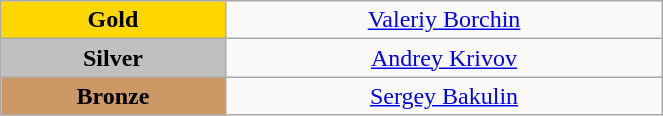<table class="wikitable" style="text-align:center; " width="35%">
<tr>
<td bgcolor="gold"><strong>Gold</strong></td>
<td><a href='#'>Valeriy Borchin</a><br>  <small><em></em></small></td>
</tr>
<tr>
<td bgcolor="silver"><strong>Silver</strong></td>
<td><a href='#'>Andrey Krivov</a><br>  <small><em></em></small></td>
</tr>
<tr>
<td bgcolor="CC9966"><strong>Bronze</strong></td>
<td><a href='#'>Sergey Bakulin</a><br>  <small><em></em></small></td>
</tr>
</table>
